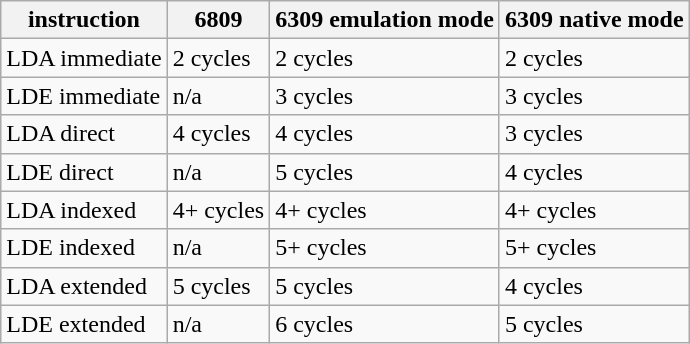<table class="wikitable">
<tr>
<th scope="col">instruction</th>
<th scope="col">6809</th>
<th scope="col">6309 emulation mode</th>
<th scope="col">6309 native mode</th>
</tr>
<tr>
<td>LDA immediate</td>
<td>2 cycles</td>
<td>2 cycles</td>
<td>2 cycles</td>
</tr>
<tr>
<td>LDE immediate</td>
<td>n/a</td>
<td>3 cycles</td>
<td>3 cycles</td>
</tr>
<tr>
<td>LDA direct</td>
<td>4 cycles</td>
<td>4 cycles</td>
<td>3 cycles</td>
</tr>
<tr>
<td>LDE direct</td>
<td>n/a</td>
<td>5 cycles</td>
<td>4 cycles</td>
</tr>
<tr>
<td>LDA indexed</td>
<td>4+ cycles</td>
<td>4+ cycles</td>
<td>4+ cycles</td>
</tr>
<tr>
<td>LDE indexed</td>
<td>n/a</td>
<td>5+ cycles</td>
<td>5+ cycles</td>
</tr>
<tr>
<td>LDA extended</td>
<td>5 cycles</td>
<td>5 cycles</td>
<td>4 cycles</td>
</tr>
<tr>
<td>LDE extended</td>
<td>n/a</td>
<td>6 cycles</td>
<td>5 cycles</td>
</tr>
</table>
